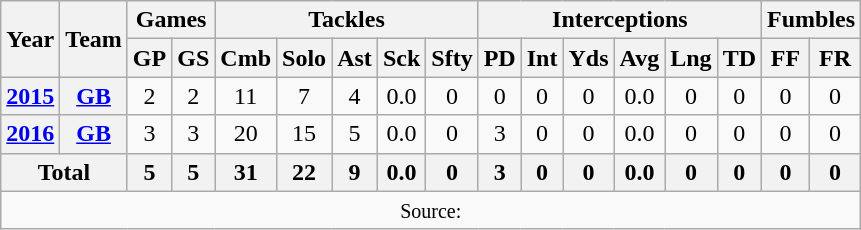<table class="wikitable" style="text-align: center;">
<tr>
<th rowspan="2">Year</th>
<th rowspan="2">Team</th>
<th colspan="2">Games</th>
<th colspan="5">Tackles</th>
<th colspan="6">Interceptions</th>
<th colspan="2">Fumbles</th>
</tr>
<tr>
<th>GP</th>
<th>GS</th>
<th>Cmb</th>
<th>Solo</th>
<th>Ast</th>
<th>Sck</th>
<th>Sfty</th>
<th>PD</th>
<th>Int</th>
<th>Yds</th>
<th>Avg</th>
<th>Lng</th>
<th>TD</th>
<th>FF</th>
<th>FR</th>
</tr>
<tr>
<th><a href='#'>2015</a></th>
<th><a href='#'>GB</a></th>
<td>2</td>
<td>2</td>
<td>11</td>
<td>7</td>
<td>4</td>
<td>0.0</td>
<td>0</td>
<td>0</td>
<td>0</td>
<td>0</td>
<td>0.0</td>
<td>0</td>
<td>0</td>
<td>0</td>
<td>0</td>
</tr>
<tr>
<th><a href='#'>2016</a></th>
<th><a href='#'>GB</a></th>
<td>3</td>
<td>3</td>
<td>20</td>
<td>15</td>
<td>5</td>
<td>0.0</td>
<td>0</td>
<td>3</td>
<td>0</td>
<td>0</td>
<td>0.0</td>
<td>0</td>
<td>0</td>
<td>0</td>
<td>0</td>
</tr>
<tr>
<th colspan="2">Total</th>
<th>5</th>
<th>5</th>
<th>31</th>
<th>22</th>
<th>9</th>
<th>0.0</th>
<th>0</th>
<th>3</th>
<th>0</th>
<th>0</th>
<th>0.0</th>
<th>0</th>
<th>0</th>
<th>0</th>
<th>0</th>
</tr>
<tr>
<td colspan="17"><small>Source: </small></td>
</tr>
</table>
